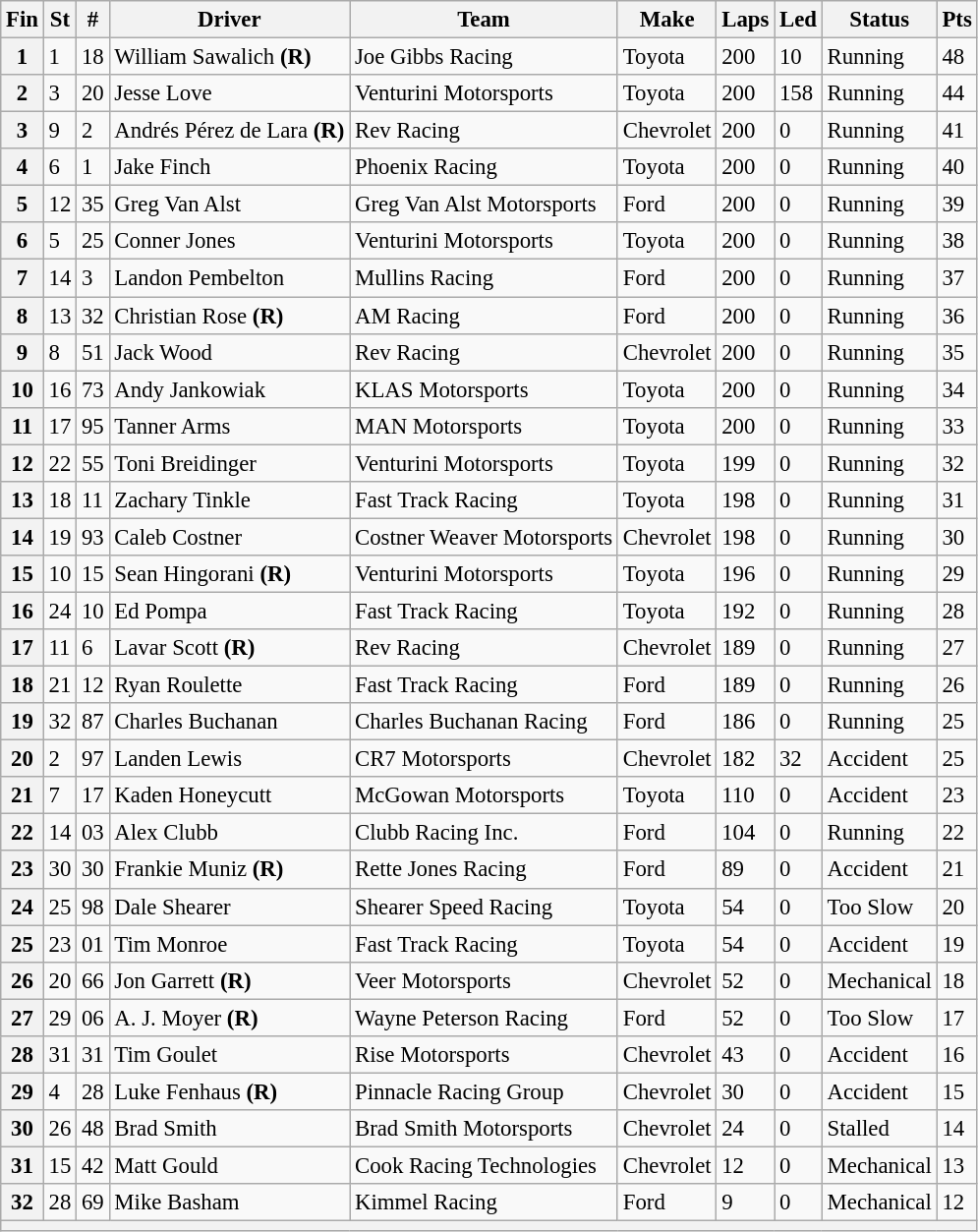<table class="wikitable" style="font-size:95%">
<tr>
<th>Fin</th>
<th>St</th>
<th>#</th>
<th>Driver</th>
<th>Team</th>
<th>Make</th>
<th>Laps</th>
<th>Led</th>
<th>Status</th>
<th>Pts</th>
</tr>
<tr>
<th>1</th>
<td>1</td>
<td>18</td>
<td>William Sawalich <strong>(R)</strong></td>
<td>Joe Gibbs Racing</td>
<td>Toyota</td>
<td>200</td>
<td>10</td>
<td>Running</td>
<td>48</td>
</tr>
<tr>
<th>2</th>
<td>3</td>
<td>20</td>
<td>Jesse Love</td>
<td>Venturini Motorsports</td>
<td>Toyota</td>
<td>200</td>
<td>158</td>
<td>Running</td>
<td>44</td>
</tr>
<tr>
<th>3</th>
<td>9</td>
<td>2</td>
<td>Andrés Pérez de Lara <strong>(R)</strong></td>
<td>Rev Racing</td>
<td>Chevrolet</td>
<td>200</td>
<td>0</td>
<td>Running</td>
<td>41</td>
</tr>
<tr>
<th>4</th>
<td>6</td>
<td>1</td>
<td>Jake Finch</td>
<td>Phoenix Racing</td>
<td>Toyota</td>
<td>200</td>
<td>0</td>
<td>Running</td>
<td>40</td>
</tr>
<tr>
<th>5</th>
<td>12</td>
<td>35</td>
<td>Greg Van Alst</td>
<td>Greg Van Alst Motorsports</td>
<td>Ford</td>
<td>200</td>
<td>0</td>
<td>Running</td>
<td>39</td>
</tr>
<tr>
<th>6</th>
<td>5</td>
<td>25</td>
<td>Conner Jones</td>
<td>Venturini Motorsports</td>
<td>Toyota</td>
<td>200</td>
<td>0</td>
<td>Running</td>
<td>38</td>
</tr>
<tr>
<th>7</th>
<td>14</td>
<td>3</td>
<td>Landon Pembelton</td>
<td>Mullins Racing</td>
<td>Ford</td>
<td>200</td>
<td>0</td>
<td>Running</td>
<td>37</td>
</tr>
<tr>
<th>8</th>
<td>13</td>
<td>32</td>
<td>Christian Rose <strong>(R)</strong></td>
<td>AM Racing</td>
<td>Ford</td>
<td>200</td>
<td>0</td>
<td>Running</td>
<td>36</td>
</tr>
<tr>
<th>9</th>
<td>8</td>
<td>51</td>
<td>Jack Wood</td>
<td>Rev Racing</td>
<td>Chevrolet</td>
<td>200</td>
<td>0</td>
<td>Running</td>
<td>35</td>
</tr>
<tr>
<th>10</th>
<td>16</td>
<td>73</td>
<td>Andy Jankowiak</td>
<td>KLAS Motorsports</td>
<td>Toyota</td>
<td>200</td>
<td>0</td>
<td>Running</td>
<td>34</td>
</tr>
<tr>
<th>11</th>
<td>17</td>
<td>95</td>
<td>Tanner Arms</td>
<td>MAN Motorsports</td>
<td>Toyota</td>
<td>200</td>
<td>0</td>
<td>Running</td>
<td>33</td>
</tr>
<tr>
<th>12</th>
<td>22</td>
<td>55</td>
<td>Toni Breidinger</td>
<td>Venturini Motorsports</td>
<td>Toyota</td>
<td>199</td>
<td>0</td>
<td>Running</td>
<td>32</td>
</tr>
<tr>
<th>13</th>
<td>18</td>
<td>11</td>
<td>Zachary Tinkle</td>
<td>Fast Track Racing</td>
<td>Toyota</td>
<td>198</td>
<td>0</td>
<td>Running</td>
<td>31</td>
</tr>
<tr>
<th>14</th>
<td>19</td>
<td>93</td>
<td>Caleb Costner</td>
<td>Costner Weaver Motorsports</td>
<td>Chevrolet</td>
<td>198</td>
<td>0</td>
<td>Running</td>
<td>30</td>
</tr>
<tr>
<th>15</th>
<td>10</td>
<td>15</td>
<td>Sean Hingorani <strong>(R)</strong></td>
<td>Venturini Motorsports</td>
<td>Toyota</td>
<td>196</td>
<td>0</td>
<td>Running</td>
<td>29</td>
</tr>
<tr>
<th>16</th>
<td>24</td>
<td>10</td>
<td>Ed Pompa</td>
<td>Fast Track Racing</td>
<td>Toyota</td>
<td>192</td>
<td>0</td>
<td>Running</td>
<td>28</td>
</tr>
<tr>
<th>17</th>
<td>11</td>
<td>6</td>
<td>Lavar Scott <strong>(R)</strong></td>
<td>Rev Racing</td>
<td>Chevrolet</td>
<td>189</td>
<td>0</td>
<td>Running</td>
<td>27</td>
</tr>
<tr>
<th>18</th>
<td>21</td>
<td>12</td>
<td>Ryan Roulette</td>
<td>Fast Track Racing</td>
<td>Ford</td>
<td>189</td>
<td>0</td>
<td>Running</td>
<td>26</td>
</tr>
<tr>
<th>19</th>
<td>32</td>
<td>87</td>
<td>Charles Buchanan</td>
<td>Charles Buchanan Racing</td>
<td>Ford</td>
<td>186</td>
<td>0</td>
<td>Running</td>
<td>25</td>
</tr>
<tr>
<th>20</th>
<td>2</td>
<td>97</td>
<td>Landen Lewis</td>
<td>CR7 Motorsports</td>
<td>Chevrolet</td>
<td>182</td>
<td>32</td>
<td>Accident</td>
<td>25</td>
</tr>
<tr>
<th>21</th>
<td>7</td>
<td>17</td>
<td>Kaden Honeycutt</td>
<td>McGowan Motorsports</td>
<td>Toyota</td>
<td>110</td>
<td>0</td>
<td>Accident</td>
<td>23</td>
</tr>
<tr>
<th>22</th>
<td>14</td>
<td>03</td>
<td>Alex Clubb</td>
<td>Clubb Racing Inc.</td>
<td>Ford</td>
<td>104</td>
<td>0</td>
<td>Running</td>
<td>22</td>
</tr>
<tr>
<th>23</th>
<td>30</td>
<td>30</td>
<td>Frankie Muniz <strong>(R)</strong></td>
<td>Rette Jones Racing</td>
<td>Ford</td>
<td>89</td>
<td>0</td>
<td>Accident</td>
<td>21</td>
</tr>
<tr>
<th>24</th>
<td>25</td>
<td>98</td>
<td>Dale Shearer</td>
<td>Shearer Speed Racing</td>
<td>Toyota</td>
<td>54</td>
<td>0</td>
<td>Too Slow</td>
<td>20</td>
</tr>
<tr>
<th>25</th>
<td>23</td>
<td>01</td>
<td>Tim Monroe</td>
<td>Fast Track Racing</td>
<td>Toyota</td>
<td>54</td>
<td>0</td>
<td>Accident</td>
<td>19</td>
</tr>
<tr>
<th>26</th>
<td>20</td>
<td>66</td>
<td>Jon Garrett <strong>(R)</strong></td>
<td>Veer Motorsports</td>
<td>Chevrolet</td>
<td>52</td>
<td>0</td>
<td>Mechanical</td>
<td>18</td>
</tr>
<tr>
<th>27</th>
<td>29</td>
<td>06</td>
<td>A. J. Moyer <strong>(R)</strong></td>
<td>Wayne Peterson Racing</td>
<td>Ford</td>
<td>52</td>
<td>0</td>
<td>Too Slow</td>
<td>17</td>
</tr>
<tr>
<th>28</th>
<td>31</td>
<td>31</td>
<td>Tim Goulet</td>
<td>Rise Motorsports</td>
<td>Chevrolet</td>
<td>43</td>
<td>0</td>
<td>Accident</td>
<td>16</td>
</tr>
<tr>
<th>29</th>
<td>4</td>
<td>28</td>
<td>Luke Fenhaus <strong>(R)</strong></td>
<td>Pinnacle Racing Group</td>
<td>Chevrolet</td>
<td>30</td>
<td>0</td>
<td>Accident</td>
<td>15</td>
</tr>
<tr>
<th>30</th>
<td>26</td>
<td>48</td>
<td>Brad Smith</td>
<td>Brad Smith Motorsports</td>
<td>Chevrolet</td>
<td>24</td>
<td>0</td>
<td>Stalled</td>
<td>14</td>
</tr>
<tr>
<th>31</th>
<td>15</td>
<td>42</td>
<td>Matt Gould</td>
<td>Cook Racing Technologies</td>
<td>Chevrolet</td>
<td>12</td>
<td>0</td>
<td>Mechanical</td>
<td>13</td>
</tr>
<tr>
<th>32</th>
<td>28</td>
<td>69</td>
<td>Mike Basham</td>
<td>Kimmel Racing</td>
<td>Ford</td>
<td>9</td>
<td>0</td>
<td>Mechanical</td>
<td>12</td>
</tr>
<tr>
<th colspan="10"></th>
</tr>
</table>
